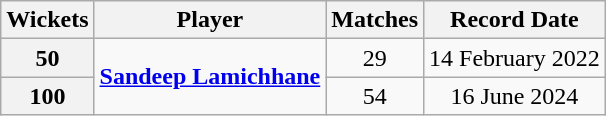<table class="wikitable plainrowheaders sortable" style="text-align:center;">
<tr>
<th scope="col" style="text-align:center;">Wickets</th>
<th scope="col" style="text-align:center;">Player</th>
<th scope="col" style="text-align:center;">Matches</th>
<th scope="col" style="text-align:center;">Record Date</th>
</tr>
<tr>
<th scope="row" style="text-align:center;">50</th>
<td rowspan=2><strong><a href='#'>Sandeep Lamichhane</a></strong></td>
<td>29</td>
<td>14 February 2022</td>
</tr>
<tr>
<th scope="row" style="text-align:center;">100</th>
<td>54</td>
<td>16 June 2024</td>
</tr>
</table>
